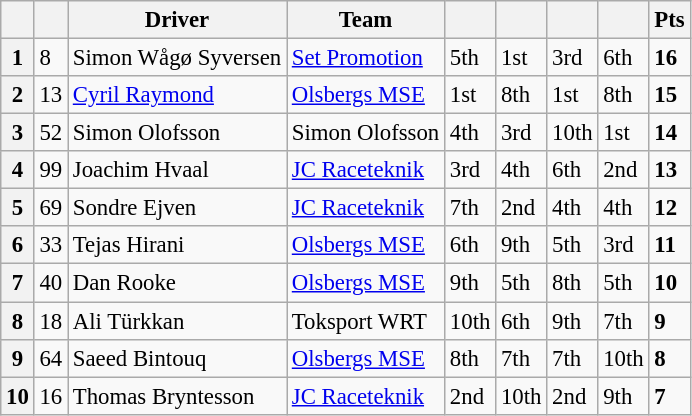<table class=wikitable style="font-size:95%">
<tr>
<th></th>
<th></th>
<th>Driver</th>
<th>Team</th>
<th></th>
<th></th>
<th></th>
<th></th>
<th>Pts</th>
</tr>
<tr>
<th>1</th>
<td>8</td>
<td> Simon Wågø Syversen</td>
<td><a href='#'>Set Promotion</a></td>
<td>5th</td>
<td>1st</td>
<td>3rd</td>
<td>6th</td>
<td><strong>16</strong></td>
</tr>
<tr>
<th>2</th>
<td>13</td>
<td> <a href='#'>Cyril Raymond</a></td>
<td><a href='#'>Olsbergs MSE</a></td>
<td>1st</td>
<td>8th</td>
<td>1st</td>
<td>8th</td>
<td><strong>15</strong></td>
</tr>
<tr>
<th>3</th>
<td>52</td>
<td> Simon Olofsson</td>
<td>Simon Olofsson</td>
<td>4th</td>
<td>3rd</td>
<td>10th</td>
<td>1st</td>
<td><strong>14</strong></td>
</tr>
<tr>
<th>4</th>
<td>99</td>
<td> Joachim Hvaal</td>
<td><a href='#'>JC Raceteknik</a></td>
<td>3rd</td>
<td>4th</td>
<td>6th</td>
<td>2nd</td>
<td><strong>13</strong></td>
</tr>
<tr>
<th>5</th>
<td>69</td>
<td> Sondre Ejven</td>
<td><a href='#'>JC Raceteknik</a></td>
<td>7th</td>
<td>2nd</td>
<td>4th</td>
<td>4th</td>
<td><strong>12</strong></td>
</tr>
<tr>
<th>6</th>
<td>33</td>
<td> Tejas Hirani</td>
<td><a href='#'>Olsbergs MSE</a></td>
<td>6th</td>
<td>9th</td>
<td>5th</td>
<td>3rd</td>
<td><strong>11</strong></td>
</tr>
<tr>
<th>7</th>
<td>40</td>
<td> Dan Rooke</td>
<td><a href='#'>Olsbergs MSE</a></td>
<td>9th</td>
<td>5th</td>
<td>8th</td>
<td>5th</td>
<td><strong>10</strong></td>
</tr>
<tr>
<th>8</th>
<td>18</td>
<td> Ali Türkkan</td>
<td>Toksport WRT</td>
<td>10th</td>
<td>6th</td>
<td>9th</td>
<td>7th</td>
<td><strong>9</strong></td>
</tr>
<tr>
<th>9</th>
<td>64</td>
<td> Saeed Bintouq</td>
<td><a href='#'>Olsbergs MSE</a></td>
<td>8th</td>
<td>7th</td>
<td>7th</td>
<td>10th</td>
<td><strong>8</strong></td>
</tr>
<tr>
<th>10</th>
<td>16</td>
<td> Thomas Bryntesson</td>
<td><a href='#'>JC Raceteknik</a></td>
<td>2nd</td>
<td>10th</td>
<td>2nd</td>
<td>9th</td>
<td><strong>7</strong></td>
</tr>
</table>
